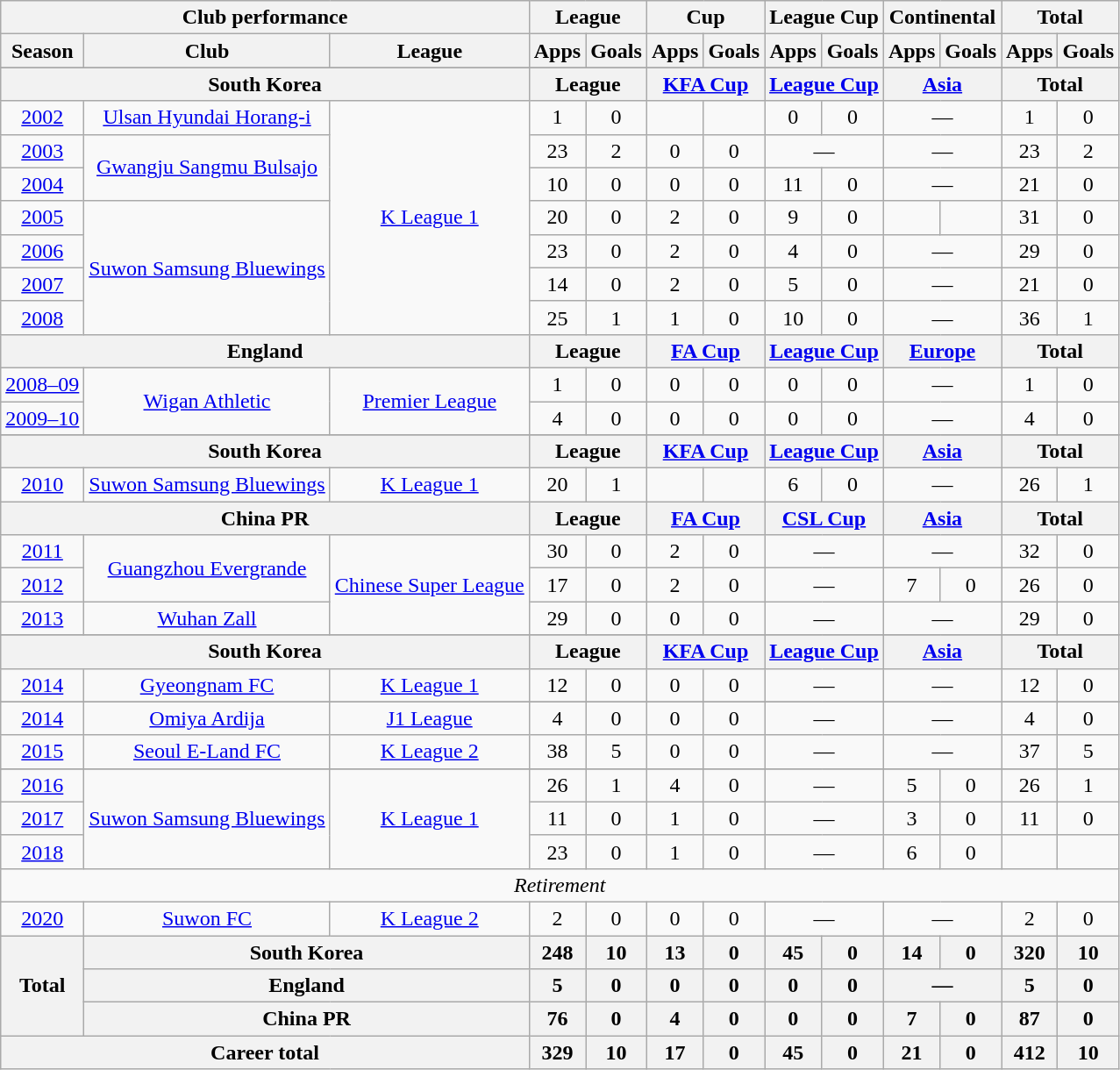<table class="wikitable" style="text-align:center">
<tr>
<th colspan=3>Club performance</th>
<th colspan=2>League</th>
<th colspan=2>Cup</th>
<th colspan=2>League Cup</th>
<th colspan=2>Continental</th>
<th colspan=2>Total</th>
</tr>
<tr>
<th>Season</th>
<th>Club</th>
<th>League</th>
<th>Apps</th>
<th>Goals</th>
<th>Apps</th>
<th>Goals</th>
<th>Apps</th>
<th>Goals</th>
<th>Apps</th>
<th>Goals</th>
<th>Apps</th>
<th>Goals</th>
</tr>
<tr>
</tr>
<tr>
<th colspan=3>South Korea</th>
<th colspan=2>League</th>
<th colspan=2><a href='#'>KFA Cup</a></th>
<th colspan=2><a href='#'>League Cup</a></th>
<th colspan=2><a href='#'>Asia</a></th>
<th colspan=2>Total</th>
</tr>
<tr>
<td><a href='#'>2002</a></td>
<td rowspan=1><a href='#'>Ulsan Hyundai Horang-i</a></td>
<td rowspan=7><a href='#'>K League 1</a></td>
<td>1</td>
<td>0</td>
<td></td>
<td></td>
<td>0</td>
<td>0</td>
<td colspan=2>—</td>
<td>1</td>
<td>0</td>
</tr>
<tr>
<td><a href='#'>2003</a></td>
<td rowspan=2><a href='#'>Gwangju Sangmu Bulsajo</a></td>
<td>23</td>
<td>2</td>
<td>0</td>
<td>0</td>
<td colspan="2">—</td>
<td colspan="2">—</td>
<td>23</td>
<td>2</td>
</tr>
<tr>
<td><a href='#'>2004</a></td>
<td>10</td>
<td>0</td>
<td>0</td>
<td>0</td>
<td>11</td>
<td>0</td>
<td colspan="2">—</td>
<td>21</td>
<td>0</td>
</tr>
<tr>
<td><a href='#'>2005</a></td>
<td rowspan=4><a href='#'>Suwon Samsung Bluewings</a></td>
<td>20</td>
<td>0</td>
<td>2</td>
<td>0</td>
<td>9</td>
<td>0</td>
<td></td>
<td></td>
<td>31</td>
<td>0</td>
</tr>
<tr>
<td><a href='#'>2006</a></td>
<td>23</td>
<td>0</td>
<td>2</td>
<td>0</td>
<td>4</td>
<td>0</td>
<td colspan="2">—</td>
<td>29</td>
<td>0</td>
</tr>
<tr>
<td><a href='#'>2007</a></td>
<td>14</td>
<td>0</td>
<td>2</td>
<td>0</td>
<td>5</td>
<td>0</td>
<td colspan="2">—</td>
<td>21</td>
<td>0</td>
</tr>
<tr>
<td><a href='#'>2008</a></td>
<td>25</td>
<td>1</td>
<td>1</td>
<td>0</td>
<td>10</td>
<td>0</td>
<td colspan="2">—</td>
<td>36</td>
<td>1</td>
</tr>
<tr>
<th colspan=3>England</th>
<th colspan=2>League</th>
<th colspan=2><a href='#'>FA Cup</a></th>
<th colspan=2><a href='#'>League Cup</a></th>
<th colspan=2><a href='#'>Europe</a></th>
<th colspan=2>Total</th>
</tr>
<tr>
<td><a href='#'>2008–09</a></td>
<td rowspan=2><a href='#'>Wigan Athletic</a></td>
<td rowspan=2><a href='#'>Premier League</a></td>
<td>1</td>
<td>0</td>
<td>0</td>
<td>0</td>
<td>0</td>
<td>0</td>
<td colspan="2">—</td>
<td>1</td>
<td>0</td>
</tr>
<tr>
<td><a href='#'>2009–10</a></td>
<td>4</td>
<td>0</td>
<td>0</td>
<td>0</td>
<td>0</td>
<td>0</td>
<td colspan="2">—</td>
<td>4</td>
<td>0</td>
</tr>
<tr>
</tr>
<tr>
<th colspan=3>South Korea</th>
<th colspan=2>League</th>
<th colspan=2><a href='#'>KFA Cup</a></th>
<th colspan=2><a href='#'>League Cup</a></th>
<th colspan=2><a href='#'>Asia</a></th>
<th colspan=2>Total</th>
</tr>
<tr>
<td><a href='#'>2010</a></td>
<td rowspan=1><a href='#'>Suwon Samsung Bluewings</a></td>
<td rowspan=1><a href='#'>K League 1</a></td>
<td>20</td>
<td>1</td>
<td></td>
<td></td>
<td>6</td>
<td>0</td>
<td colspan="2">—</td>
<td>26</td>
<td>1</td>
</tr>
<tr>
<th colspan=3>China PR</th>
<th colspan=2>League</th>
<th colspan=2><a href='#'>FA Cup</a></th>
<th colspan=2><a href='#'>CSL Cup</a></th>
<th colspan=2><a href='#'>Asia</a></th>
<th colspan=2>Total</th>
</tr>
<tr>
<td><a href='#'>2011</a></td>
<td rowspan=2><a href='#'>Guangzhou Evergrande</a></td>
<td rowspan=3><a href='#'>Chinese Super League</a></td>
<td>30</td>
<td>0</td>
<td>2</td>
<td>0</td>
<td colspan="2">—</td>
<td colspan="2">—</td>
<td>32</td>
<td>0</td>
</tr>
<tr>
<td><a href='#'>2012</a></td>
<td>17</td>
<td>0</td>
<td>2</td>
<td>0</td>
<td colspan="2">—</td>
<td>7</td>
<td>0</td>
<td>26</td>
<td>0</td>
</tr>
<tr>
<td><a href='#'>2013</a></td>
<td><a href='#'>Wuhan Zall</a></td>
<td>29</td>
<td>0</td>
<td>0</td>
<td>0</td>
<td colspan="2">—</td>
<td colspan="2">—</td>
<td>29</td>
<td>0</td>
</tr>
<tr>
</tr>
<tr>
<th colspan=3>South Korea</th>
<th colspan=2>League</th>
<th colspan=2><a href='#'>KFA Cup</a></th>
<th colspan=2><a href='#'>League Cup</a></th>
<th colspan=2><a href='#'>Asia</a></th>
<th colspan=2>Total</th>
</tr>
<tr>
<td><a href='#'>2014</a></td>
<td rowspan=1><a href='#'>Gyeongnam FC</a></td>
<td rowspan=1><a href='#'>K League 1</a></td>
<td>12</td>
<td>0</td>
<td>0</td>
<td>0</td>
<td colspan="2">—</td>
<td colspan="2">—</td>
<td>12</td>
<td>0</td>
</tr>
<tr>
</tr>
<tr>
<td><a href='#'>2014</a></td>
<td rowspan=1><a href='#'>Omiya Ardija</a></td>
<td rowspan=1><a href='#'>J1 League</a></td>
<td>4</td>
<td>0</td>
<td>0</td>
<td>0</td>
<td colspan="2">—</td>
<td colspan="2">—</td>
<td>4</td>
<td>0</td>
</tr>
<tr>
<td><a href='#'>2015</a></td>
<td rowspan=1><a href='#'>Seoul E-Land FC</a></td>
<td rowspan=1><a href='#'>K League 2</a></td>
<td>38</td>
<td>5</td>
<td>0</td>
<td>0</td>
<td colspan="2">—</td>
<td colspan="2">—</td>
<td>37</td>
<td>5</td>
</tr>
<tr>
</tr>
<tr>
<td><a href='#'>2016</a></td>
<td rowspan=3><a href='#'>Suwon Samsung Bluewings</a></td>
<td rowspan=3><a href='#'>K League 1</a></td>
<td>26</td>
<td>1</td>
<td>4</td>
<td>0</td>
<td colspan="2">—</td>
<td>5</td>
<td>0</td>
<td>26</td>
<td>1</td>
</tr>
<tr>
<td><a href='#'>2017</a></td>
<td>11</td>
<td>0</td>
<td>1</td>
<td>0</td>
<td colspan="2">—</td>
<td>3</td>
<td>0</td>
<td>11</td>
<td>0</td>
</tr>
<tr>
<td><a href='#'>2018</a></td>
<td>23</td>
<td>0</td>
<td>1</td>
<td>0</td>
<td colspan="2">—</td>
<td>6</td>
<td>0</td>
<td></td>
<td></td>
</tr>
<tr>
<td colspan="13"><em>Retirement</em></td>
</tr>
<tr>
<td><a href='#'>2020</a></td>
<td><a href='#'>Suwon FC</a></td>
<td rowspan="1"><a href='#'>K League 2</a></td>
<td>2</td>
<td>0</td>
<td>0</td>
<td>0</td>
<td colspan="2">—</td>
<td colspan="2">—</td>
<td>2</td>
<td>0</td>
</tr>
<tr>
<th rowspan="3">Total</th>
<th colspan="2">South Korea</th>
<th>248</th>
<th>10</th>
<th>13</th>
<th>0</th>
<th>45</th>
<th>0</th>
<th>14</th>
<th>0</th>
<th>320</th>
<th>10</th>
</tr>
<tr>
<th colspan=2>England</th>
<th>5</th>
<th>0</th>
<th>0</th>
<th>0</th>
<th>0</th>
<th>0</th>
<th colspan="2">—</th>
<th>5</th>
<th>0</th>
</tr>
<tr>
<th colspan=2>China PR</th>
<th>76</th>
<th>0</th>
<th>4</th>
<th>0</th>
<th>0</th>
<th>0</th>
<th>7</th>
<th>0</th>
<th>87</th>
<th>0</th>
</tr>
<tr>
<th colspan=3>Career total</th>
<th>329</th>
<th>10</th>
<th>17</th>
<th>0</th>
<th>45</th>
<th>0</th>
<th>21</th>
<th>0</th>
<th>412</th>
<th>10</th>
</tr>
</table>
